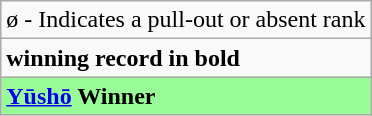<table class="wikitable">
<tr>
<td>ø - Indicates a pull-out or absent rank</td>
</tr>
<tr>
<td><strong>winning record in bold</strong></td>
</tr>
<tr>
<td style="background: PaleGreen;"><strong><a href='#'>Yūshō</a> Winner</strong></td>
</tr>
</table>
